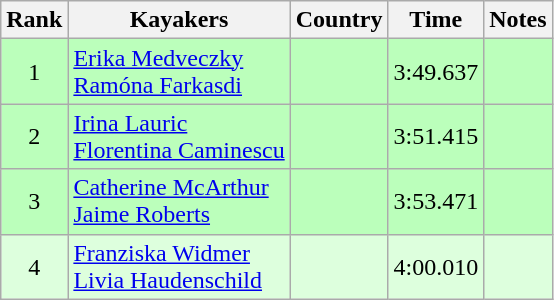<table class="wikitable" style="text-align:center">
<tr>
<th>Rank</th>
<th>Kayakers</th>
<th>Country</th>
<th>Time</th>
<th>Notes</th>
</tr>
<tr bgcolor=bbffbb>
<td>1</td>
<td align="left"><a href='#'>Erika Medveczky</a><br><a href='#'>Ramóna Farkasdi</a></td>
<td align="left"></td>
<td>3:49.637</td>
<td></td>
</tr>
<tr bgcolor=bbffbb>
<td>2</td>
<td align="left"><a href='#'>Irina Lauric</a><br><a href='#'>Florentina Caminescu</a></td>
<td align="left"></td>
<td>3:51.415</td>
<td></td>
</tr>
<tr bgcolor=bbffbb>
<td>3</td>
<td align="left"><a href='#'>Catherine McArthur</a><br><a href='#'>Jaime Roberts</a></td>
<td align="left"></td>
<td>3:53.471</td>
<td></td>
</tr>
<tr bgcolor=ddffdd>
<td>4</td>
<td align="left"><a href='#'>Franziska Widmer</a><br><a href='#'>Livia Haudenschild</a></td>
<td align="left"></td>
<td>4:00.010</td>
<td></td>
</tr>
</table>
